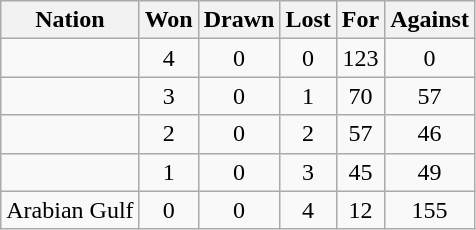<table class="wikitable" style="text-align: center;">
<tr>
<th>Nation</th>
<th>Won</th>
<th>Drawn</th>
<th>Lost</th>
<th>For</th>
<th>Against</th>
</tr>
<tr>
<td align=left></td>
<td>4</td>
<td>0</td>
<td>0</td>
<td>123</td>
<td>0</td>
</tr>
<tr>
<td align=left></td>
<td>3</td>
<td>0</td>
<td>1</td>
<td>70</td>
<td>57</td>
</tr>
<tr>
<td align=left></td>
<td>2</td>
<td>0</td>
<td>2</td>
<td>57</td>
<td>46</td>
</tr>
<tr>
<td align=left></td>
<td>1</td>
<td>0</td>
<td>3</td>
<td>45</td>
<td>49</td>
</tr>
<tr>
<td align=left> Arabian Gulf</td>
<td>0</td>
<td>0</td>
<td>4</td>
<td>12</td>
<td>155</td>
</tr>
</table>
